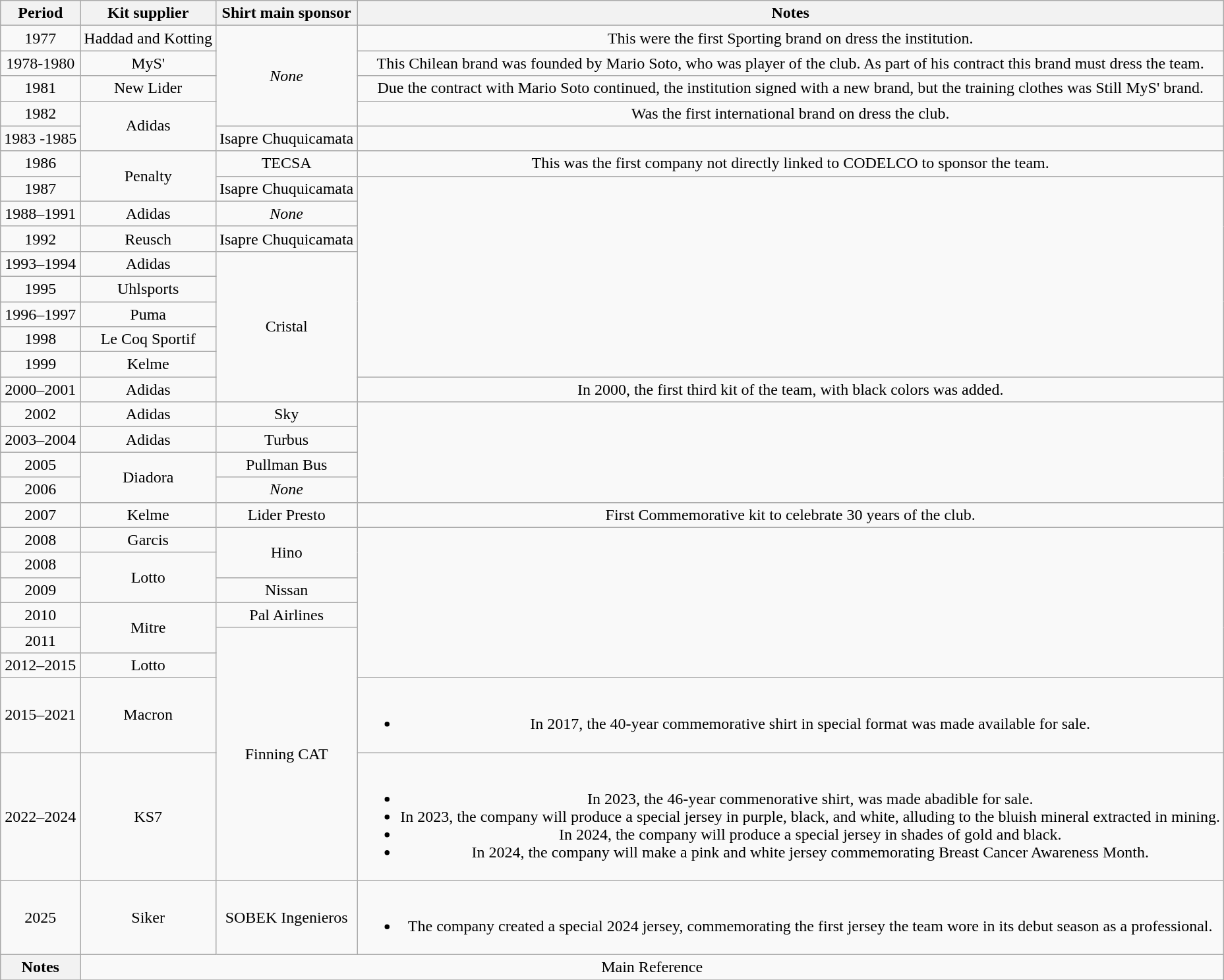<table class="wikitable" style="text-align: center">
<tr>
<th>Period</th>
<th>Kit supplier</th>
<th>Shirt main sponsor</th>
<th>Notes</th>
</tr>
<tr>
<td>1977</td>
<td>Haddad and Kotting</td>
<td rowspan=4><em>None</em></td>
<td>This were the first Sporting brand on dress the institution.</td>
</tr>
<tr>
<td>1978-1980</td>
<td>MyS'</td>
<td rowspan=1>This Chilean brand was founded by Mario Soto, who was player of the club. As part of his contract this brand must dress the team.</td>
</tr>
<tr>
<td>1981</td>
<td>New Lider</td>
<td rowspan=1>Due the contract with Mario Soto continued, the institution signed with a new brand, but the training clothes was Still  MyS' brand.</td>
</tr>
<tr>
<td>1982</td>
<td rowspan="2">Adidas</td>
<td>Was the first international brand on dress the club.</td>
</tr>
<tr>
<td>1983 -1985</td>
<td rowspan=1>Isapre Chuquicamata</td>
</tr>
<tr>
<td>1986</td>
<td rowspan="2">Penalty</td>
<td>TECSA</td>
<td>This was the first company not directly linked to CODELCO to sponsor the team.</td>
</tr>
<tr>
<td>1987</td>
<td>Isapre Chuquicamata</td>
</tr>
<tr>
<td>1988–1991</td>
<td>Adidas</td>
<td><em>None</em></td>
</tr>
<tr>
<td>1992</td>
<td rowspan=1>Reusch</td>
<td>Isapre Chuquicamata</td>
</tr>
<tr>
<td>1993–1994</td>
<td>Adidas</td>
<td rowspan=6>Cristal</td>
</tr>
<tr>
<td>1995</td>
<td>Uhlsports</td>
</tr>
<tr>
<td>1996–1997</td>
<td>Puma</td>
</tr>
<tr>
<td>1998</td>
<td>Le Coq Sportif</td>
</tr>
<tr>
<td>1999</td>
<td>Kelme</td>
</tr>
<tr>
<td>2000–2001</td>
<td>Adidas</td>
<td>In 2000, the first third kit of the team, with black colors was added.</td>
</tr>
<tr>
<td>2002</td>
<td>Adidas</td>
<td>Sky</td>
</tr>
<tr>
<td>2003–2004</td>
<td>Adidas</td>
<td>Turbus</td>
</tr>
<tr>
<td>2005</td>
<td rowspan="2">Diadora</td>
<td>Pullman Bus</td>
</tr>
<tr>
<td>2006</td>
<td><em>None</em></td>
</tr>
<tr>
<td>2007</td>
<td>Kelme</td>
<td>Lider Presto</td>
<td>First Commemorative kit to celebrate 30 years of the club.</td>
</tr>
<tr>
<td>2008</td>
<td>Garcis</td>
<td rowspan="2">Hino</td>
</tr>
<tr>
<td>2008</td>
<td rowspan="2">Lotto</td>
</tr>
<tr>
<td>2009</td>
<td>Nissan</td>
</tr>
<tr>
<td>2010</td>
<td rowspan="2">Mitre</td>
<td>Pal Airlines</td>
</tr>
<tr>
<td>2011</td>
<td rowspan="4">Finning CAT</td>
</tr>
<tr>
<td>2012–2015</td>
<td>Lotto</td>
</tr>
<tr>
<td>2015–2021</td>
<td>Macron</td>
<td><br><ul><li>In 2017, the 40-year commemorative shirt in special format was made available for sale.</li></ul></td>
</tr>
<tr>
<td>2022–2024</td>
<td>KS7</td>
<td><br><ul><li>In 2023, the 46-year commenorative shirt, was made abadible for sale.</li><li>In 2023, the company will produce a special jersey in purple, black, and white, alluding to the bluish mineral extracted in mining.</li><li>In 2024, the company will produce a special jersey in shades of gold and black.</li><li>In 2024, the company will make a pink and white jersey commemorating Breast Cancer Awareness Month.</li></ul></td>
</tr>
<tr>
<td>2025</td>
<td>Siker</td>
<td>SOBEK Ingenieros</td>
<td><br><ul><li>The company created a special 2024 jersey, commemorating the first jersey the team wore in its debut season as a professional.</li></ul></td>
</tr>
<tr>
<th scope="row">Notes</th>
<td colspan="3">Main Reference</td>
</tr>
<tr>
</tr>
</table>
